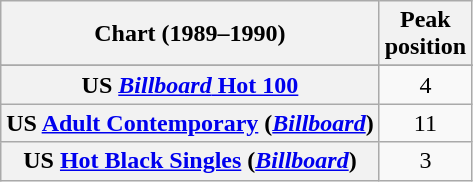<table class="wikitable sortable plainrowheaders" style="text-align:center">
<tr>
<th>Chart (1989–1990)</th>
<th>Peak<br>position</th>
</tr>
<tr>
</tr>
<tr>
</tr>
<tr>
</tr>
<tr>
<th scope="row">US <a href='#'><em>Billboard</em> Hot 100</a></th>
<td>4</td>
</tr>
<tr>
<th scope="row">US <a href='#'>Adult Contemporary</a> (<em><a href='#'>Billboard</a></em>)</th>
<td>11</td>
</tr>
<tr>
<th scope="row">US <a href='#'>Hot Black Singles</a> (<em><a href='#'>Billboard</a></em>)</th>
<td>3</td>
</tr>
</table>
